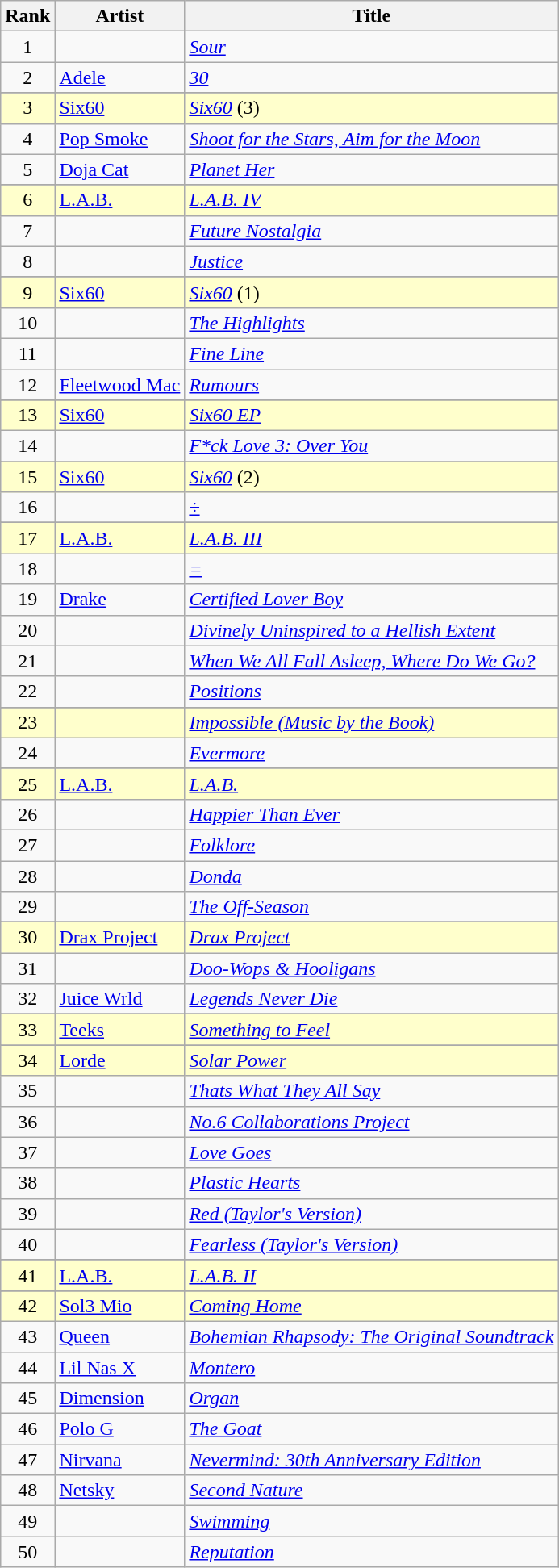<table class="wikitable sortable">
<tr>
<th>Rank</th>
<th>Artist</th>
<th>Title</th>
</tr>
<tr>
<td align="center">1</td>
<td></td>
<td><em><a href='#'>Sour</a></em></td>
</tr>
<tr>
<td align="center">2</td>
<td><a href='#'>Adele</a></td>
<td><em><a href='#'>30</a></em></td>
</tr>
<tr>
</tr>
<tr bgcolor="#FFFFCC">
<td align="center">3</td>
<td><a href='#'>Six60</a></td>
<td><em><a href='#'>Six60</a></em> (3)</td>
</tr>
<tr>
<td align="center">4</td>
<td><a href='#'>Pop Smoke</a></td>
<td><em><a href='#'>Shoot for the Stars, Aim for the Moon</a></em></td>
</tr>
<tr>
<td align="center">5</td>
<td><a href='#'>Doja Cat</a></td>
<td><em><a href='#'>Planet Her</a></em></td>
</tr>
<tr>
</tr>
<tr bgcolor="#FFFFCC">
<td align="center">6</td>
<td><a href='#'>L.A.B.</a></td>
<td><em><a href='#'>L.A.B. IV</a></em></td>
</tr>
<tr>
<td align="center">7</td>
<td></td>
<td><em><a href='#'>Future Nostalgia</a></em></td>
</tr>
<tr>
<td align="center">8</td>
<td></td>
<td><em><a href='#'>Justice</a></em></td>
</tr>
<tr>
</tr>
<tr bgcolor="#FFFFCC">
<td align="center">9</td>
<td><a href='#'>Six60</a></td>
<td><em><a href='#'>Six60</a></em> (1)</td>
</tr>
<tr>
<td align="center">10</td>
<td></td>
<td><em><a href='#'>The Highlights</a></em></td>
</tr>
<tr>
<td align="center">11</td>
<td></td>
<td><em><a href='#'>Fine Line</a></em></td>
</tr>
<tr>
<td align="center">12</td>
<td><a href='#'>Fleetwood Mac</a></td>
<td><em><a href='#'>Rumours</a></em></td>
</tr>
<tr>
</tr>
<tr bgcolor="#FFFFCC">
<td align="center">13</td>
<td><a href='#'>Six60</a></td>
<td><em><a href='#'>Six60 EP</a></em></td>
</tr>
<tr>
<td align="center">14</td>
<td></td>
<td><em><a href='#'>F*ck Love 3: Over You</a></em></td>
</tr>
<tr>
</tr>
<tr bgcolor="#FFFFCC">
<td align="center">15</td>
<td><a href='#'>Six60</a></td>
<td><em><a href='#'>Six60</a></em> (2)</td>
</tr>
<tr>
<td align="center">16</td>
<td></td>
<td><em><a href='#'>÷</a></em></td>
</tr>
<tr>
</tr>
<tr bgcolor="#FFFFCC">
<td align="center">17</td>
<td><a href='#'>L.A.B.</a></td>
<td><em><a href='#'>L.A.B. III</a></em></td>
</tr>
<tr>
<td align="center">18</td>
<td></td>
<td><em><a href='#'>=</a></em></td>
</tr>
<tr>
<td align="center">19</td>
<td><a href='#'>Drake</a></td>
<td><em><a href='#'>Certified Lover Boy</a></em></td>
</tr>
<tr>
<td align="center">20</td>
<td></td>
<td><em><a href='#'>Divinely Uninspired to a Hellish Extent</a></em></td>
</tr>
<tr>
<td align="center">21</td>
<td></td>
<td><em><a href='#'>When We All Fall Asleep, Where Do We Go?</a></em></td>
</tr>
<tr>
<td align="center">22</td>
<td></td>
<td><em><a href='#'>Positions</a></em></td>
</tr>
<tr>
</tr>
<tr bgcolor="#FFFFCC">
<td align="center">23</td>
<td></td>
<td><em><a href='#'>Impossible (Music by the Book)</a></em></td>
</tr>
<tr>
<td align="center">24</td>
<td></td>
<td><em><a href='#'>Evermore</a></em></td>
</tr>
<tr>
</tr>
<tr bgcolor="#FFFFCC">
<td align="center">25</td>
<td><a href='#'>L.A.B.</a></td>
<td><em><a href='#'>L.A.B.</a></em></td>
</tr>
<tr>
<td align="center">26</td>
<td></td>
<td><em><a href='#'>Happier Than Ever</a></em></td>
</tr>
<tr>
<td align="center">27</td>
<td></td>
<td><em><a href='#'>Folklore</a></em></td>
</tr>
<tr>
<td align="center">28</td>
<td></td>
<td><em><a href='#'>Donda</a></em></td>
</tr>
<tr>
<td align="center">29</td>
<td></td>
<td><em><a href='#'>The Off-Season</a></em></td>
</tr>
<tr>
</tr>
<tr bgcolor="#FFFFCC">
<td align="center">30</td>
<td><a href='#'>Drax Project</a></td>
<td><em><a href='#'>Drax Project</a></em></td>
</tr>
<tr>
<td align="center">31</td>
<td></td>
<td><em><a href='#'>Doo-Wops & Hooligans</a></em></td>
</tr>
<tr>
<td align="center">32</td>
<td><a href='#'>Juice Wrld</a></td>
<td><em><a href='#'>Legends Never Die</a></em></td>
</tr>
<tr>
</tr>
<tr bgcolor="#FFFFCC">
<td align="center">33</td>
<td><a href='#'>Teeks</a></td>
<td><em><a href='#'>Something to Feel</a></em></td>
</tr>
<tr>
</tr>
<tr bgcolor="#FFFFCC">
<td align="center">34</td>
<td><a href='#'>Lorde</a></td>
<td><em><a href='#'>Solar Power</a></em></td>
</tr>
<tr>
<td align="center">35</td>
<td></td>
<td><em><a href='#'>Thats What They All Say</a></em></td>
</tr>
<tr>
<td align="center">36</td>
<td></td>
<td><em><a href='#'>No.6 Collaborations Project</a></em></td>
</tr>
<tr>
<td align="center">37</td>
<td></td>
<td><em><a href='#'>Love Goes</a></em></td>
</tr>
<tr>
<td align="center">38</td>
<td></td>
<td><em><a href='#'>Plastic Hearts</a></em></td>
</tr>
<tr>
<td align="center">39</td>
<td></td>
<td><em><a href='#'>Red (Taylor's Version)</a></em></td>
</tr>
<tr>
<td align="center">40</td>
<td></td>
<td><em><a href='#'>Fearless (Taylor's Version)</a></em></td>
</tr>
<tr>
</tr>
<tr bgcolor="#FFFFCC">
<td align="center">41</td>
<td><a href='#'>L.A.B.</a></td>
<td><em><a href='#'>L.A.B. II</a></em></td>
</tr>
<tr>
</tr>
<tr bgcolor="#FFFFCC">
<td align="center">42</td>
<td><a href='#'>Sol3 Mio</a></td>
<td><em><a href='#'>Coming Home</a></em></td>
</tr>
<tr>
<td align="center">43</td>
<td><a href='#'>Queen</a></td>
<td><em><a href='#'>Bohemian Rhapsody: The Original Soundtrack</a></em></td>
</tr>
<tr>
<td align="center">44</td>
<td><a href='#'>Lil Nas X</a></td>
<td><em><a href='#'>Montero</a></em></td>
</tr>
<tr>
<td align="center">45</td>
<td><a href='#'>Dimension</a></td>
<td><em><a href='#'>Organ</a></em></td>
</tr>
<tr>
<td align="center">46</td>
<td><a href='#'>Polo G</a></td>
<td><em><a href='#'>The Goat</a></em></td>
</tr>
<tr>
<td align="center">47</td>
<td><a href='#'>Nirvana</a></td>
<td><em><a href='#'>Nevermind: 30th Anniversary Edition</a></em></td>
</tr>
<tr>
<td align="center">48</td>
<td><a href='#'>Netsky</a></td>
<td><em><a href='#'>Second Nature</a></em></td>
</tr>
<tr>
<td align="center">49</td>
<td></td>
<td><em><a href='#'>Swimming</a></em></td>
</tr>
<tr>
<td align="center">50</td>
<td></td>
<td><em><a href='#'>Reputation</a></em></td>
</tr>
</table>
